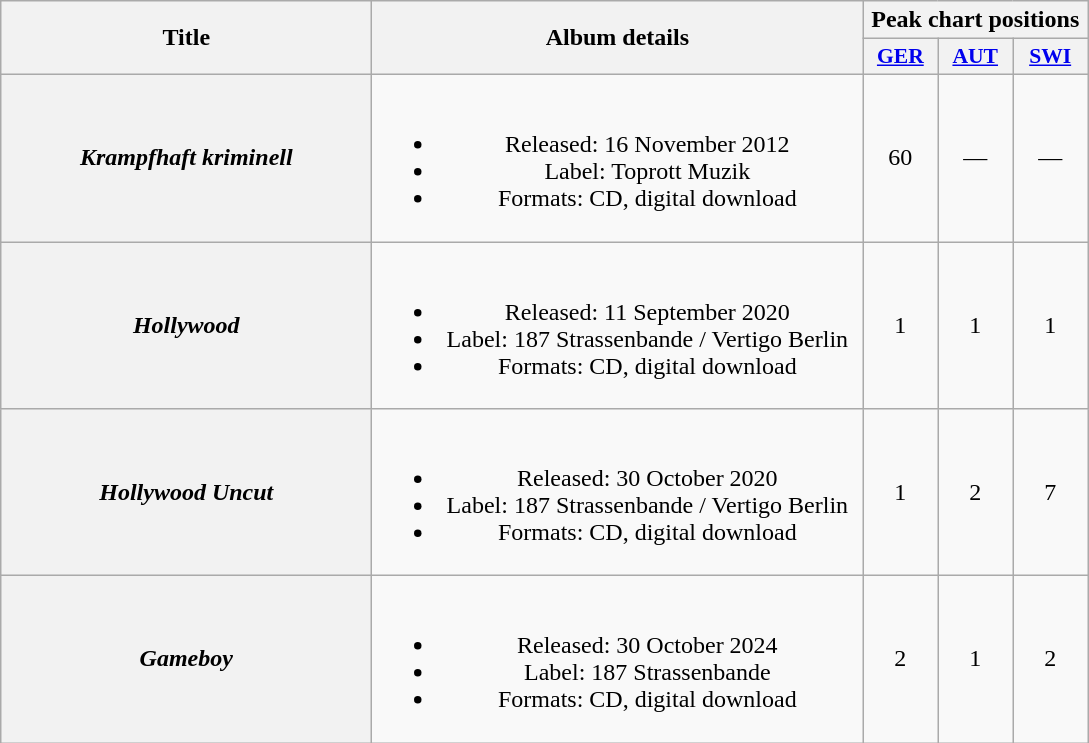<table class="wikitable plainrowheaders" style="text-align:center;">
<tr>
<th scope="col" rowspan="2" style="width:15em;">Title</th>
<th scope="col" rowspan="2" style="width:20em;">Album details</th>
<th scope="col" colspan="3">Peak chart positions</th>
</tr>
<tr>
<th scope="col" style="width:3em;font-size:90%;"><a href='#'>GER</a><br></th>
<th scope="col" style="width:3em;font-size:90%;"><a href='#'>AUT</a><br></th>
<th scope="col" style="width:3em;font-size:90%;"><a href='#'>SWI</a><br></th>
</tr>
<tr>
<th scope="row"><em>Krampfhaft kriminell</em></th>
<td><br><ul><li>Released: 16 November 2012</li><li>Label: Toprott Muzik</li><li>Formats: CD, digital download</li></ul></td>
<td>60</td>
<td>—</td>
<td>—</td>
</tr>
<tr>
<th scope="row"><em>Hollywood</em></th>
<td><br><ul><li>Released: 11 September 2020</li><li>Label: 187 Strassenbande / Vertigo Berlin</li><li>Formats: CD, digital download</li></ul></td>
<td>1</td>
<td>1</td>
<td>1</td>
</tr>
<tr>
<th scope="row"><em>Hollywood Uncut</em></th>
<td><br><ul><li>Released: 30 October 2020</li><li>Label: 187 Strassenbande / Vertigo Berlin</li><li>Formats: CD, digital download</li></ul></td>
<td>1</td>
<td>2</td>
<td>7</td>
</tr>
<tr>
<th scope="row"><em>Gameboy</em></th>
<td><br><ul><li>Released: 30 October 2024</li><li>Label: 187 Strassenbande</li><li>Formats: CD, digital download</li></ul></td>
<td>2</td>
<td>1</td>
<td>2</td>
</tr>
</table>
